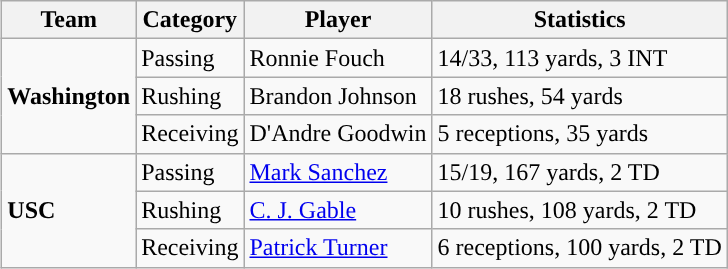<table class="wikitable" style="float: right;">
<tr>
<th>Team</th>
<th>Category</th>
<th>Player</th>
<th>Statistics</th>
</tr>
<tr>
<td rowspan=3><strong>Washington</strong></td>
<td>Passing</td>
<td>Ronnie Fouch</td>
<td>14/33, 113 yards, 3 INT</td>
</tr>
<tr>
<td>Rushing</td>
<td>Brandon Johnson</td>
<td>18 rushes, 54 yards</td>
</tr>
<tr>
<td>Receiving</td>
<td>D'Andre Goodwin</td>
<td>5 receptions, 35 yards</td>
</tr>
<tr>
<td rowspan=3><strong>USC</strong></td>
<td>Passing</td>
<td><a href='#'>Mark Sanchez</a></td>
<td>15/19, 167 yards, 2 TD</td>
</tr>
<tr>
<td>Rushing</td>
<td><a href='#'>C. J. Gable</a></td>
<td>10 rushes, 108 yards, 2 TD</td>
</tr>
<tr>
<td>Receiving</td>
<td><a href='#'>Patrick Turner</a></td>
<td>6 receptions, 100 yards, 2 TD</td>
</tr>
</table>
